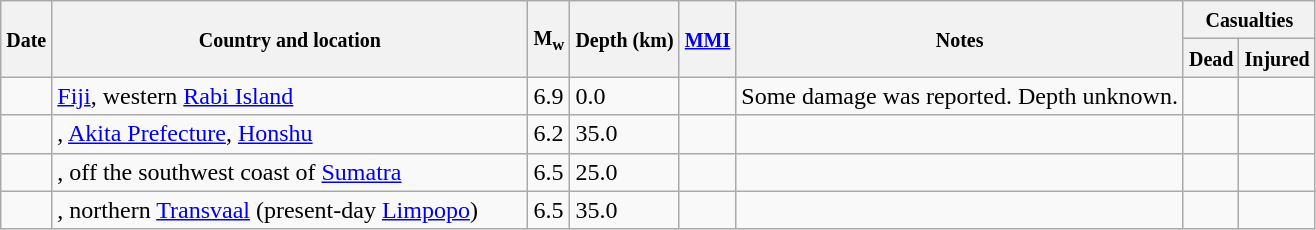<table class="wikitable sortable sort-under" style="border:1px black; margin-left:1em;">
<tr>
<th rowspan="2"><small>Date</small></th>
<th rowspan="2" style="width: 310px"><small>Country and location</small></th>
<th rowspan="2"><small>M<sub>w</sub></small></th>
<th rowspan="2"><small>Depth (km)</small></th>
<th rowspan="2"><small><a href='#'>MMI</a></small></th>
<th rowspan="2" class="unsortable"><small>Notes</small></th>
<th colspan="2"><small>Casualties</small></th>
</tr>
<tr>
<th><small>Dead</small></th>
<th><small>Injured</small></th>
</tr>
<tr>
<td></td>
<td> <a href='#'>Fiji</a>, western <a href='#'>Rabi Island</a></td>
<td>6.9</td>
<td>0.0</td>
<td></td>
<td>Some damage was reported. Depth unknown.</td>
<td></td>
<td></td>
</tr>
<tr>
<td></td>
<td>, <a href='#'>Akita Prefecture</a>, <a href='#'>Honshu</a></td>
<td>6.2</td>
<td>35.0</td>
<td></td>
<td></td>
<td></td>
<td></td>
</tr>
<tr>
<td></td>
<td>, off the southwest coast of <a href='#'>Sumatra</a></td>
<td>6.5</td>
<td>25.0</td>
<td></td>
<td></td>
<td></td>
<td></td>
</tr>
<tr>
<td></td>
<td>, northern <a href='#'>Transvaal</a> (present-day <a href='#'>Limpopo</a>)</td>
<td>6.5</td>
<td>35.0</td>
<td></td>
<td></td>
<td></td>
<td></td>
</tr>
</table>
